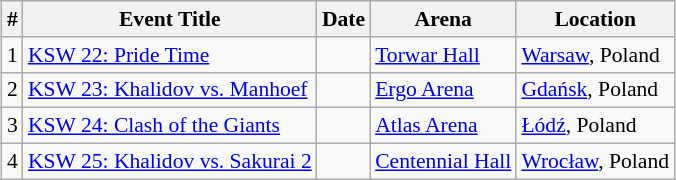<table class="sortable wikitable succession-box" style="margin:1.0em auto; font-size:90%;">
<tr>
<th scope="col">#</th>
<th scope="col">Event Title</th>
<th scope="col">Date</th>
<th scope="col">Arena</th>
<th scope="col">Location</th>
</tr>
<tr>
<td align=center>1</td>
<td><a href='#'>KSW 22: Pride Time</a></td>
<td></td>
<td><a href='#'>Torwar Hall</a></td>
<td> <a href='#'>Warsaw</a>, Poland</td>
</tr>
<tr>
<td align=center>2</td>
<td><a href='#'>KSW 23: Khalidov vs. Manhoef</a></td>
<td></td>
<td><a href='#'>Ergo Arena</a></td>
<td> <a href='#'>Gdańsk</a>, Poland</td>
</tr>
<tr>
<td align=center>3</td>
<td><a href='#'>KSW 24: Clash of the Giants</a></td>
<td></td>
<td><a href='#'>Atlas Arena</a></td>
<td> <a href='#'>Łódź</a>, Poland</td>
</tr>
<tr>
<td align=center>4</td>
<td><a href='#'>KSW 25: Khalidov vs. Sakurai 2</a></td>
<td></td>
<td><a href='#'>Centennial Hall</a></td>
<td> <a href='#'>Wrocław</a>, Poland</td>
</tr>
</table>
